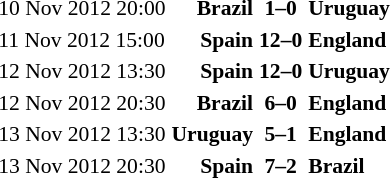<table style="font-size:90%; margin: 0 auto;">
<tr>
<td>10 Nov 2012 20:00</td>
<td align="right"><strong>Brazil</strong> </td>
<td align="center"><strong>1–0</strong></td>
<td> <strong>Uruguay</strong></td>
</tr>
<tr>
<td>11 Nov 2012 15:00</td>
<td align="right"><strong>Spain</strong> </td>
<td align="center"><strong>12–0</strong></td>
<td> <strong>England</strong></td>
</tr>
<tr>
<td>12 Nov 2012 13:30</td>
<td align="right"><strong>Spain</strong> </td>
<td align="center"><strong>12–0</strong></td>
<td> <strong>Uruguay</strong></td>
</tr>
<tr>
<td>12 Nov 2012 20:30</td>
<td align="right"><strong>Brazil</strong> </td>
<td align="center"><strong>6–0</strong></td>
<td> <strong>England</strong></td>
</tr>
<tr>
<td>13 Nov 2012 13:30</td>
<td align="right"><strong>Uruguay</strong> </td>
<td align="center"><strong>5–1</strong></td>
<td> <strong>England</strong></td>
</tr>
<tr>
<td>13 Nov 2012 20:30</td>
<td align="right"><strong>Spain</strong> </td>
<td align="center"><strong>7–2</strong></td>
<td> <strong>Brazil</strong></td>
</tr>
<tr>
</tr>
</table>
